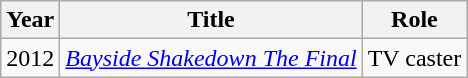<table class="wikitable">
<tr>
<th>Year</th>
<th>Title</th>
<th>Role</th>
</tr>
<tr>
<td>2012</td>
<td><em><a href='#'>Bayside Shakedown The Final</a></em></td>
<td>TV caster</td>
</tr>
</table>
